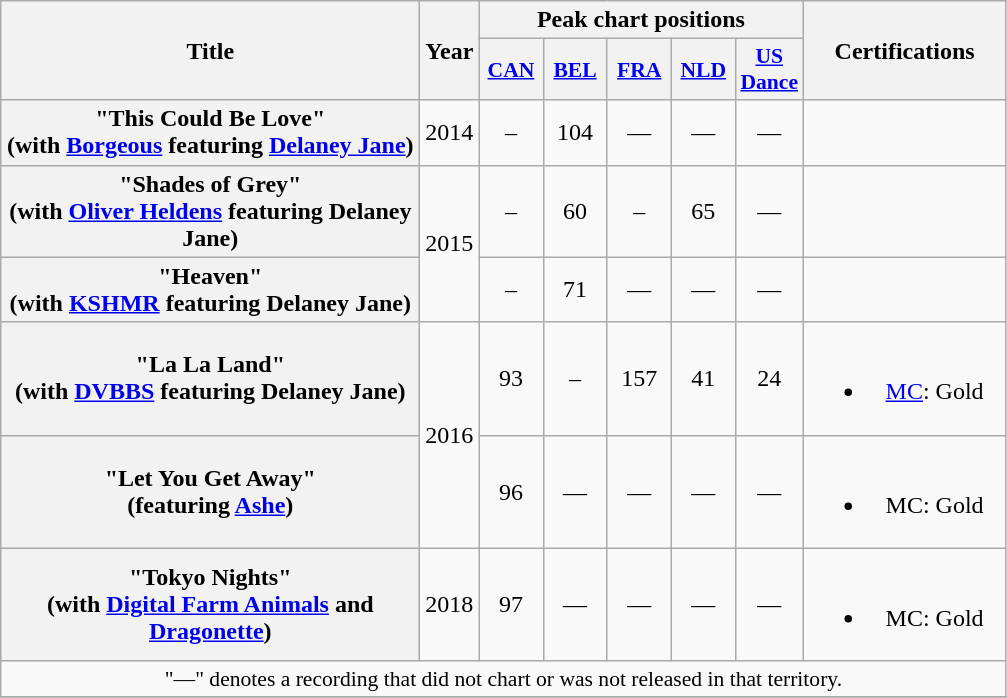<table class="wikitable plainrowheaders" style="text-align:center;">
<tr>
<th scope="col" rowspan="2" style="width:17em;">Title</th>
<th scope="col" rowspan="2" style="width:1em;">Year</th>
<th scope="col" colspan="5">Peak chart positions</th>
<th scope="col" rowspan="2" style="width:8em;">Certifications</th>
</tr>
<tr>
<th scope="col" style="width:2.5em;font-size:90%;"><a href='#'>CAN</a><br></th>
<th scope="col" style="width:2.5em;font-size:90%;"><a href='#'>BEL</a><br></th>
<th scope="col" style="width:2.5em;font-size:90%;"><a href='#'>FRA</a><br></th>
<th scope="col" style="width:2.5em;font-size:90%;"><a href='#'>NLD</a><br></th>
<th scope="col" style="width:2.5em;font-size:90%;"><a href='#'>US<br>Dance</a><br></th>
</tr>
<tr>
<th scope="row">"This Could Be Love" <br><span>(with <a href='#'>Borgeous</a> featuring <a href='#'>Delaney Jane</a>)</span></th>
<td>2014</td>
<td>–</td>
<td>104</td>
<td>—</td>
<td>—</td>
<td>—</td>
<td></td>
</tr>
<tr>
<th scope="row">"Shades of Grey" <br><span>(with <a href='#'>Oliver Heldens</a> featuring Delaney Jane)</span></th>
<td rowspan="2">2015</td>
<td>–</td>
<td>60</td>
<td>–</td>
<td>65</td>
<td>—</td>
<td></td>
</tr>
<tr>
<th scope="row">"Heaven" <br><span>(with <a href='#'>KSHMR</a> featuring Delaney Jane)</span></th>
<td>–</td>
<td>71</td>
<td>—</td>
<td>—</td>
<td>—</td>
<td></td>
</tr>
<tr>
<th scope="row">"La La Land" <br><span>(with <a href='#'>DVBBS</a> featuring Delaney Jane)</span></th>
<td rowspan="2">2016</td>
<td>93</td>
<td>–</td>
<td>157</td>
<td>41</td>
<td>24</td>
<td><br><ul><li><a href='#'>MC</a>: Gold</li></ul></td>
</tr>
<tr>
<th scope="row">"Let You Get Away"<br><span>(featuring <a href='#'>Ashe</a>)</span></th>
<td>96</td>
<td>—</td>
<td>—</td>
<td>—</td>
<td>—</td>
<td><br><ul><li>MC: Gold</li></ul></td>
</tr>
<tr>
<th scope="row">"Tokyo Nights" <br><span>(with <a href='#'>Digital Farm Animals</a> and <a href='#'>Dragonette</a>)</span></th>
<td>2018</td>
<td>97</td>
<td>—</td>
<td>—</td>
<td>—</td>
<td>—</td>
<td><br><ul><li>MC: Gold</li></ul></td>
</tr>
<tr>
<td colspan="16" style="font-size:90%">"—" denotes a recording that did not chart or was not released in that territory.</td>
</tr>
<tr>
</tr>
</table>
